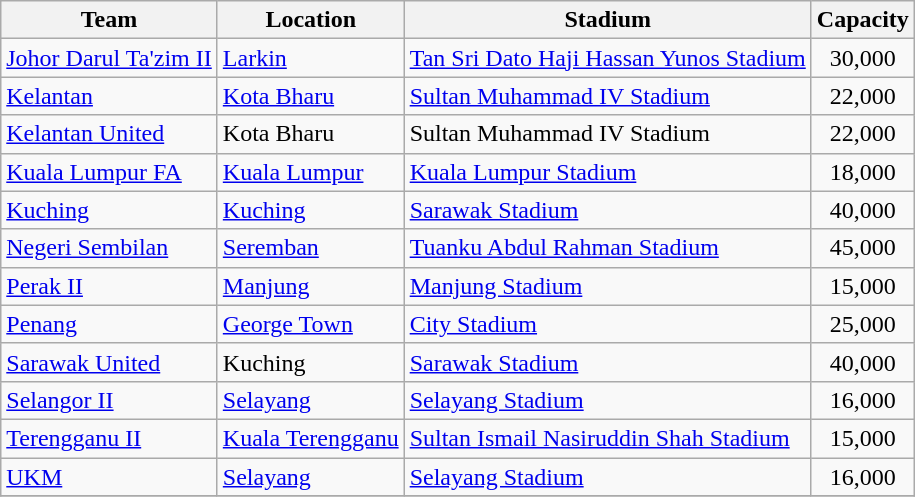<table class="wikitable sortable">
<tr>
<th>Team</th>
<th>Location</th>
<th>Stadium</th>
<th>Capacity</th>
</tr>
<tr>
<td><a href='#'>Johor Darul Ta'zim II</a></td>
<td><a href='#'>Larkin</a></td>
<td><a href='#'>Tan Sri Dato Haji Hassan Yunos Stadium</a></td>
<td align=center>30,000</td>
</tr>
<tr>
<td><a href='#'>Kelantan</a></td>
<td><a href='#'>Kota Bharu</a></td>
<td><a href='#'>Sultan Muhammad IV Stadium</a></td>
<td align="center">22,000</td>
</tr>
<tr>
<td><a href='#'>Kelantan United</a></td>
<td>Kota Bharu</td>
<td>Sultan Muhammad IV Stadium</td>
<td align="center">22,000</td>
</tr>
<tr>
<td><a href='#'>Kuala Lumpur FA</a></td>
<td><a href='#'>Kuala Lumpur</a></td>
<td><a href='#'>Kuala Lumpur Stadium</a></td>
<td align="center">18,000</td>
</tr>
<tr>
<td><a href='#'>Kuching</a></td>
<td><a href='#'>Kuching</a></td>
<td><a href='#'>Sarawak Stadium</a></td>
<td align=center>40,000</td>
</tr>
<tr>
<td><a href='#'>Negeri Sembilan</a></td>
<td><a href='#'>Seremban</a></td>
<td><a href='#'>Tuanku Abdul Rahman Stadium</a></td>
<td align=center>45,000</td>
</tr>
<tr>
<td><a href='#'>Perak II</a></td>
<td><a href='#'>Manjung</a></td>
<td><a href='#'>Manjung Stadium</a></td>
<td align=center>15,000</td>
</tr>
<tr>
<td><a href='#'>Penang</a></td>
<td><a href='#'>George Town</a></td>
<td><a href='#'>City Stadium</a></td>
<td align=center>25,000</td>
</tr>
<tr>
<td><a href='#'>Sarawak United</a></td>
<td>Kuching</td>
<td><a href='#'>Sarawak Stadium</a></td>
<td align=center>40,000</td>
</tr>
<tr>
<td><a href='#'>Selangor II</a></td>
<td><a href='#'>Selayang</a></td>
<td><a href='#'>Selayang Stadium</a></td>
<td align=center>16,000</td>
</tr>
<tr>
<td><a href='#'>Terengganu II</a></td>
<td><a href='#'>Kuala Terengganu</a></td>
<td><a href='#'>Sultan Ismail Nasiruddin Shah Stadium</a></td>
<td align=center>15,000</td>
</tr>
<tr>
<td><a href='#'>UKM</a></td>
<td><a href='#'>Selayang</a></td>
<td><a href='#'>Selayang Stadium</a></td>
<td align=center>16,000</td>
</tr>
<tr>
</tr>
</table>
